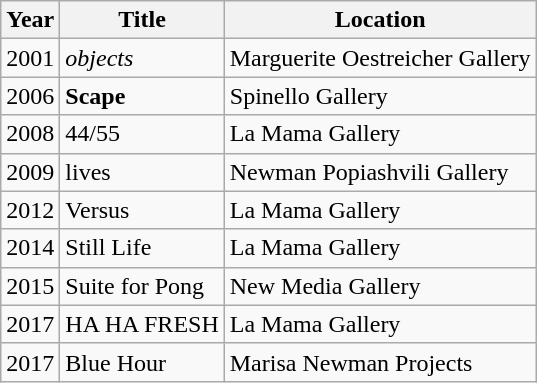<table class="wikitable sortable">
<tr>
<th>Year</th>
<th>Title</th>
<th>Location</th>
</tr>
<tr>
<td>2001</td>
<td><em>objects</em></td>
<td>Marguerite Oestreicher Gallery</td>
</tr>
<tr>
<td>2006</td>
<td><strong>Scape<em></td>
<td>Spinello Gallery</td>
</tr>
<tr>
<td>2008</td>
<td></em>44/55<em></td>
<td>La Mama Gallery</td>
</tr>
<tr>
<td>2009</td>
<td></em>lives<em></td>
<td>Newman Popiashvili Gallery</td>
</tr>
<tr>
<td>2012</td>
<td></em>Versus<em></td>
<td>La Mama Gallery</td>
</tr>
<tr>
<td>2014</td>
<td></em>Still Life<em></td>
<td>La Mama Gallery</td>
</tr>
<tr>
<td>2015</td>
<td></em>Suite for Pong<em></td>
<td>New Media Gallery</td>
</tr>
<tr>
<td>2017</td>
<td></em>HA HA FRESH<em></td>
<td>La Mama Gallery</td>
</tr>
<tr>
<td>2017</td>
<td></em>Blue Hour<em></td>
<td>Marisa Newman Projects</td>
</tr>
</table>
